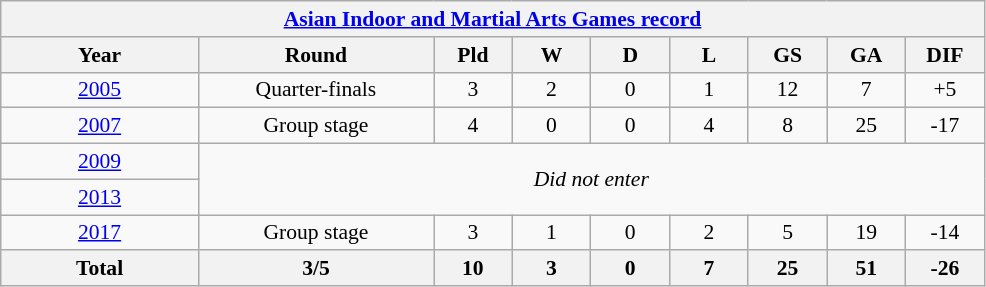<table class="wikitable" style="text-align: center;font-size:90%;">
<tr>
<th colspan=9><a href='#'>Asian Indoor and Martial Arts Games record</a></th>
</tr>
<tr>
<th width=125px>Year</th>
<th width=150px>Round</th>
<th width=8%>Pld</th>
<th width=8%>W</th>
<th width=8%>D</th>
<th width=8%>L</th>
<th width=8%>GS</th>
<th width=8%>GA</th>
<th width=8%>DIF</th>
</tr>
<tr>
<td> <a href='#'>2005</a></td>
<td>Quarter-finals</td>
<td>3</td>
<td>2</td>
<td>0</td>
<td>1</td>
<td>12</td>
<td>7</td>
<td>+5</td>
</tr>
<tr>
<td> <a href='#'>2007</a></td>
<td>Group stage</td>
<td>4</td>
<td>0</td>
<td>0</td>
<td>4</td>
<td>8</td>
<td>25</td>
<td>-17</td>
</tr>
<tr>
<td> <a href='#'>2009</a></td>
<td colspan=8 rowspan=2><em>Did not enter</em></td>
</tr>
<tr>
<td> <a href='#'>2013</a></td>
</tr>
<tr>
<td> <a href='#'>2017</a></td>
<td>Group stage</td>
<td>3</td>
<td>1</td>
<td>0</td>
<td>2</td>
<td>5</td>
<td>19</td>
<td>-14</td>
</tr>
<tr>
<th><strong>Total</strong></th>
<th>3/5</th>
<th>10</th>
<th>3</th>
<th>0</th>
<th>7</th>
<th>25</th>
<th>51</th>
<th>-26</th>
</tr>
</table>
